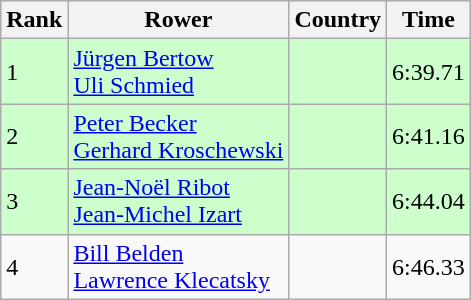<table class="wikitable sortable" style="text-align:middle">
<tr>
<th>Rank</th>
<th>Rower</th>
<th>Country</th>
<th>Time</th>
</tr>
<tr bgcolor=ccffcc>
<td>1</td>
<td><a href='#'>Jürgen Bertow</a><br><a href='#'>Uli Schmied</a></td>
<td></td>
<td>6:39.71</td>
</tr>
<tr bgcolor=ccffcc>
<td>2</td>
<td><a href='#'>Peter Becker</a><br><a href='#'>Gerhard Kroschewski</a></td>
<td></td>
<td>6:41.16</td>
</tr>
<tr bgcolor=ccffcc>
<td>3</td>
<td><a href='#'>Jean-Noël Ribot</a><br><a href='#'>Jean-Michel Izart</a></td>
<td></td>
<td>6:44.04</td>
</tr>
<tr>
<td>4</td>
<td><a href='#'>Bill Belden</a><br><a href='#'>Lawrence Klecatsky</a></td>
<td></td>
<td>6:46.33</td>
</tr>
</table>
